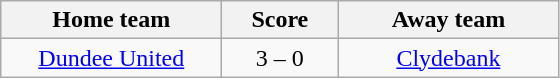<table class="wikitable" style="text-align: center">
<tr>
<th width=140>Home team</th>
<th width=70>Score</th>
<th width=140>Away team</th>
</tr>
<tr>
<td><a href='#'>Dundee United</a></td>
<td>3 – 0</td>
<td><a href='#'>Clydebank</a></td>
</tr>
</table>
